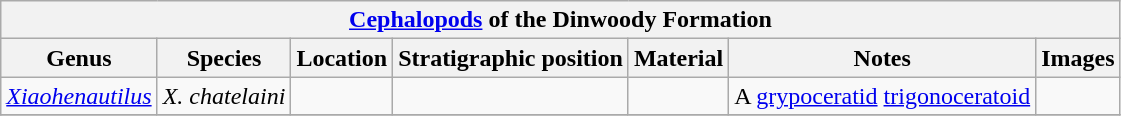<table class="wikitable" align="center">
<tr>
<th colspan="7" align="center"><a href='#'>Cephalopods</a> of the Dinwoody Formation</th>
</tr>
<tr>
<th>Genus</th>
<th>Species</th>
<th>Location</th>
<th>Stratigraphic position</th>
<th>Material</th>
<th>Notes</th>
<th>Images</th>
</tr>
<tr>
<td><em><a href='#'>Xiaohenautilus</a></em></td>
<td><em>X. chatelaini</em></td>
<td></td>
<td></td>
<td></td>
<td>A <a href='#'>grypoceratid</a> <a href='#'>trigonoceratoid</a></td>
<td></td>
</tr>
<tr>
</tr>
</table>
